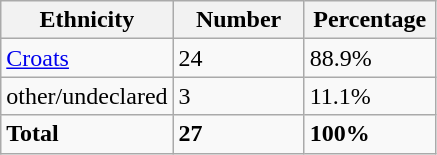<table class="wikitable">
<tr>
<th width="100px">Ethnicity</th>
<th width="80px">Number</th>
<th width="80px">Percentage</th>
</tr>
<tr>
<td><a href='#'>Croats</a></td>
<td>24</td>
<td>88.9%</td>
</tr>
<tr>
<td>other/undeclared</td>
<td>3</td>
<td>11.1%</td>
</tr>
<tr>
<td><strong>Total</strong></td>
<td><strong>27</strong></td>
<td><strong>100%</strong></td>
</tr>
</table>
